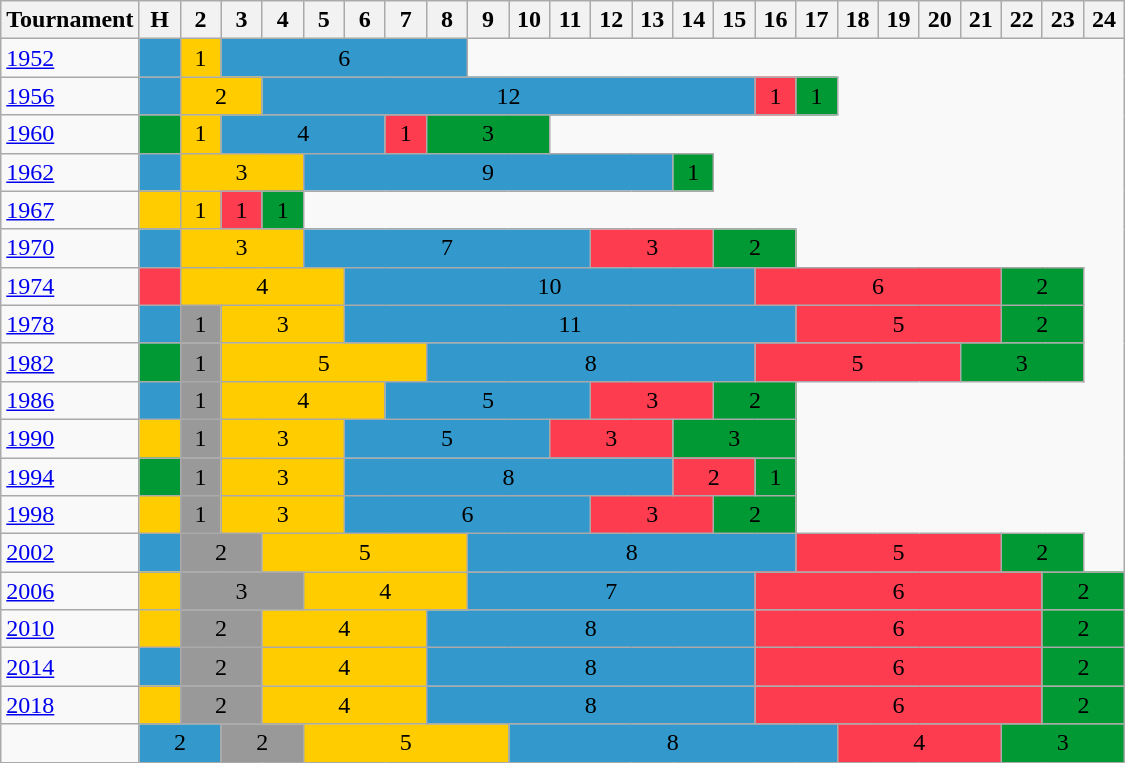<table class=wikitable style="text-align:center">
<tr>
<th>Tournament</th>
<th width=20px>H</th>
<th width=20px>2</th>
<th width=20px>3</th>
<th width=20px>4</th>
<th width=20px>5</th>
<th width=20px>6</th>
<th width=20px>7</th>
<th width=20px>8</th>
<th width=20px>9</th>
<th width=20px>10</th>
<th width=20px>11</th>
<th width=20px>12</th>
<th width=20px>13</th>
<th width=20px>14</th>
<th width=20px>15</th>
<th width=20px>16</th>
<th width=20px>17</th>
<th width=20px>18</th>
<th width=20px>19</th>
<th width=20px>20</th>
<th width=20px>21</th>
<th width=20px>22</th>
<th width=20px>23</th>
<th width=20px>24</th>
</tr>
<tr>
<td align=left> <a href='#'>1952</a></td>
<td bgcolor=#3399cc></td>
<td colspan=1 bgcolor=#ffcc00>1</td>
<td colspan=6 bgcolor=#3399cc>6</td>
</tr>
<tr>
<td align=left> <a href='#'>1956</a></td>
<td bgcolor=#3399cc></td>
<td colspan=2 bgcolor=#ffcc00>2</td>
<td colspan=12 bgcolor=#3399cc>12</td>
<td colspan=1 bgcolor=#fd3c50>1</td>
<td colspan=1 bgcolor=#009933>1</td>
</tr>
<tr>
<td align=left> <a href='#'>1960</a></td>
<td bgcolor=#009933></td>
<td colspan=1 bgcolor=#ffcc00>1</td>
<td colspan=4 bgcolor=#3399cc>4</td>
<td colspan=1 bgcolor=#fd3c50>1</td>
<td colspan=3 bgcolor=#009933>3</td>
</tr>
<tr>
<td align=left> <a href='#'>1962</a></td>
<td bgcolor=#3399cc></td>
<td colspan=3 bgcolor=#ffcc00>3</td>
<td colspan=9 bgcolor=#3399cc>9</td>
<td colspan=1 bgcolor=#009933>1</td>
</tr>
<tr>
<td align=left> <a href='#'>1967</a></td>
<td bgcolor=#ffcc00></td>
<td colspan=1 bgcolor=#ffcc00>1</td>
<td colspan=1 bgcolor=#fd3c50>1</td>
<td colspan=1 bgcolor=#009933>1</td>
</tr>
<tr>
<td align=left> <a href='#'>1970</a></td>
<td bgcolor=#3399cc></td>
<td colspan=3 bgcolor=#ffcc00>3</td>
<td colspan=7 bgcolor=#3399cc>7</td>
<td colspan=3 bgcolor=#fd3c50>3</td>
<td colspan=2 bgcolor=#009933>2</td>
</tr>
<tr>
<td align=left> <a href='#'>1974</a></td>
<td bgcolor=fd3c50></td>
<td colspan=4 bgcolor=#ffcc00>4</td>
<td colspan=10 bgcolor=#3399cc>10</td>
<td colspan=6 bgcolor=#fd3c50>6</td>
<td colspan=2 bgcolor=#009933>2</td>
</tr>
<tr>
<td align=left> <a href='#'>1978</a></td>
<td bgcolor=#3399cc></td>
<td colspan=1 bgcolor=#999999>1</td>
<td colspan=3 bgcolor=#ffcc00>3</td>
<td colspan=11 bgcolor=#3399cc>11</td>
<td colspan=5 bgcolor=#fd3c50>5</td>
<td colspan=2 bgcolor=#009933>2</td>
</tr>
<tr>
<td align=left> <a href='#'>1982</a></td>
<td bgcolor=#009933></td>
<td colspan=1 bgcolor=#999999>1</td>
<td colspan=5 bgcolor=#ffcc00>5</td>
<td colspan=8 bgcolor=#3399cc>8</td>
<td colspan=5 bgcolor=#fd3c50>5</td>
<td colspan=3 bgcolor=#009933>3</td>
</tr>
<tr>
<td align=left> <a href='#'>1986</a></td>
<td bgcolor=#3399cc></td>
<td colspan=1 bgcolor=#999999>1</td>
<td colspan=4 bgcolor=#ffcc00>4</td>
<td colspan=5 bgcolor=#3399cc>5</td>
<td colspan=3 bgcolor=#fd3c50>3</td>
<td colspan=2 bgcolor=#009933>2</td>
</tr>
<tr>
<td align=left> <a href='#'>1990</a></td>
<td bgcolor=#ffcc00></td>
<td colspan=1 bgcolor=#999999>1</td>
<td colspan=3 bgcolor=#ffcc00>3</td>
<td colspan=5 bgcolor=#3399cc>5</td>
<td colspan=3 bgcolor=#fd3c50>3</td>
<td colspan=3 bgcolor=#009933>3</td>
</tr>
<tr>
<td align=left> <a href='#'>1994</a></td>
<td bgcolor=#009933></td>
<td colspan=1 bgcolor=#999999>1</td>
<td colspan=3 bgcolor=#ffcc00>3</td>
<td colspan=8 bgcolor=#3399cc>8</td>
<td colspan=2 bgcolor=#fd3c50>2</td>
<td colspan=1 bgcolor=#009933>1</td>
</tr>
<tr>
<td align=left> <a href='#'>1998</a></td>
<td bgcolor=#ffcc00></td>
<td colspan=1 bgcolor=#999999>1</td>
<td colspan=3 bgcolor=#ffcc00>3</td>
<td colspan=6 bgcolor=#3399cc>6</td>
<td colspan=3 bgcolor=#fd3c50>3</td>
<td colspan=2 bgcolor=#009933>2</td>
</tr>
<tr>
<td align=left> <a href='#'>2002</a></td>
<td bgcolor=#3399cc></td>
<td colspan=2 bgcolor=#999999>2</td>
<td colspan=5 bgcolor=#ffcc00>5</td>
<td colspan=8 bgcolor=#3399cc>8</td>
<td colspan=5 bgcolor=#fd3c50>5</td>
<td colspan=2 bgcolor=#009933>2</td>
</tr>
<tr>
<td align=left> <a href='#'>2006</a></td>
<td bgcolor=#ffcc00></td>
<td colspan=3 bgcolor=#999999>3</td>
<td colspan=4 bgcolor=#ffcc00>4</td>
<td colspan=7 bgcolor=#3399cc>7</td>
<td colspan=7 bgcolor=#fd3c50>6</td>
<td colspan=2 bgcolor=#009933>2</td>
</tr>
<tr>
<td align=left> <a href='#'>2010</a></td>
<td bgcolor=#ffcc00></td>
<td colspan=2 bgcolor=#999999>2</td>
<td colspan=4 bgcolor=#ffcc00>4</td>
<td colspan=8 bgcolor=#3399cc>8</td>
<td colspan=7 bgcolor=#fd3c50>6</td>
<td colspan=2 bgcolor=#009933>2</td>
</tr>
<tr>
<td align=left> <a href='#'>2014</a></td>
<td bgcolor=#3399cc></td>
<td colspan=2 bgcolor=#999999>2</td>
<td colspan=4 bgcolor=#ffcc00>4</td>
<td colspan=8 bgcolor=#3399cc>8</td>
<td colspan=7 bgcolor=#fd3c50>6</td>
<td colspan=2 bgcolor=#009933>2</td>
</tr>
<tr>
<td align=left> <a href='#'>2018</a></td>
<td bgcolor=#ffcc00></td>
<td colspan=2 bgcolor=#999999>2</td>
<td colspan=4 bgcolor=#ffcc00>4</td>
<td colspan=8 bgcolor=#3399cc>8</td>
<td colspan=7 bgcolor=#fd3c50>6</td>
<td colspan=2 bgcolor=#009933>2</td>
</tr>
<tr>
<td align=left></td>
<td colspan=2 bgcolor=#3399cc>2</td>
<td colspan=2 bgcolor=#999999>2</td>
<td colspan=5 bgcolor=#ffcc00>5</td>
<td colspan=8 bgcolor=#3399cc>8</td>
<td colspan=4 bgcolor=#fd3c50>4</td>
<td colspan=3 bgcolor=#009933>3</td>
</tr>
</table>
